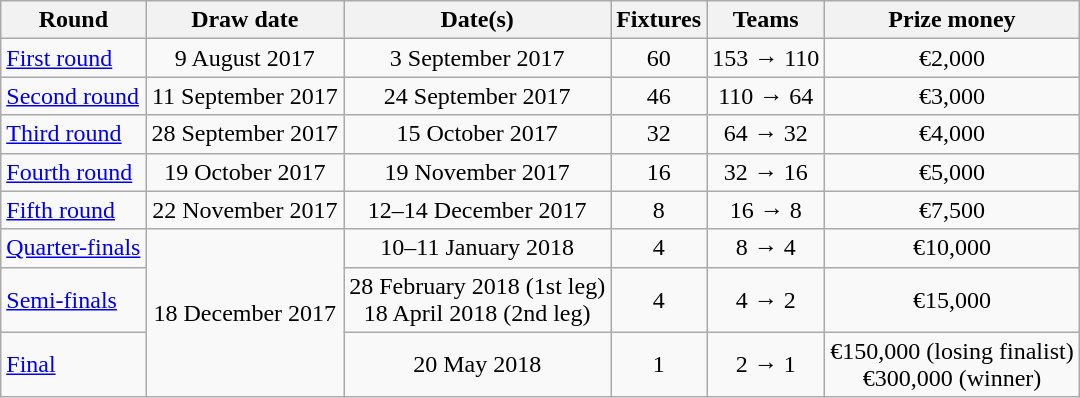<table class="wikitable" style="text-align:center;">
<tr>
<th>Round</th>
<th>Draw date</th>
<th>Date(s)</th>
<th>Fixtures</th>
<th>Teams</th>
<th>Prize money</th>
</tr>
<tr>
<td style="text-align:left;"><a href='#'>First round</a></td>
<td>9 August 2017</td>
<td>3 September 2017</td>
<td>60</td>
<td>153 → 110</td>
<td>€2,000</td>
</tr>
<tr>
<td style="text-align:left;"><a href='#'>Second round</a></td>
<td>11 September 2017</td>
<td>24 September 2017</td>
<td>46</td>
<td>110 → 64</td>
<td>€3,000</td>
</tr>
<tr>
<td style="text-align:left;"><a href='#'>Third round</a></td>
<td>28 September 2017</td>
<td>15 October 2017</td>
<td>32</td>
<td>64 → 32</td>
<td>€4,000</td>
</tr>
<tr>
<td style="text-align:left;"><a href='#'>Fourth round</a></td>
<td>19 October 2017</td>
<td>19 November 2017</td>
<td>16</td>
<td>32 → 16</td>
<td>€5,000</td>
</tr>
<tr>
<td style="text-align:left;"><a href='#'>Fifth round</a></td>
<td>22 November 2017</td>
<td>12–14 December 2017</td>
<td>8</td>
<td>16 → 8</td>
<td>€7,500</td>
</tr>
<tr>
<td style="text-align:left;"><a href='#'>Quarter-finals</a></td>
<td rowspan=3>18 December 2017</td>
<td>10–11 January 2018</td>
<td>4</td>
<td>8 → 4</td>
<td>€10,000</td>
</tr>
<tr>
<td style="text-align:left;"><a href='#'>Semi-finals</a></td>
<td>28 February 2018 (1st leg)<br>18 April 2018 (2nd leg)</td>
<td>4</td>
<td>4 → 2</td>
<td>€15,000</td>
</tr>
<tr>
<td style="text-align:left;"><a href='#'>Final</a></td>
<td>20 May 2018</td>
<td>1</td>
<td>2 → 1</td>
<td>€150,000 (losing finalist)<br>€300,000 (winner)</td>
</tr>
</table>
